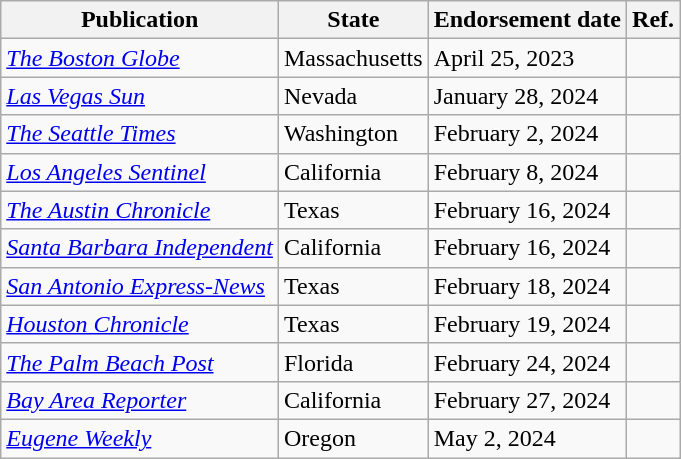<table class="wikitable sortable">
<tr>
<th>Publication</th>
<th>State</th>
<th>Endorsement date</th>
<th>Ref.</th>
</tr>
<tr>
<td data-sort-value=Boston Globe, The><em><a href='#'>The Boston Globe</a></em></td>
<td>Massachusetts</td>
<td>April 25, 2023</td>
<td></td>
</tr>
<tr>
<td><em><a href='#'>Las Vegas Sun</a></em></td>
<td>Nevada</td>
<td>January 28, 2024</td>
<td></td>
</tr>
<tr>
<td data-sort-value=Seattle Times, The><em><a href='#'>The Seattle Times</a></em></td>
<td>Washington</td>
<td>February 2, 2024</td>
<td></td>
</tr>
<tr>
<td><em><a href='#'>Los Angeles Sentinel</a></em></td>
<td>California</td>
<td>February 8, 2024</td>
<td></td>
</tr>
<tr>
<td data-sort-value=Austin Chronicle, The><em><a href='#'>The Austin Chronicle</a></em></td>
<td>Texas</td>
<td>February 16, 2024</td>
<td></td>
</tr>
<tr>
<td><em><a href='#'>Santa Barbara Independent</a></em></td>
<td>California</td>
<td>February 16, 2024</td>
<td></td>
</tr>
<tr>
<td><em><a href='#'>San Antonio Express-News</a></em></td>
<td>Texas</td>
<td>February 18, 2024</td>
<td></td>
</tr>
<tr>
<td><em><a href='#'>Houston Chronicle</a></em></td>
<td>Texas</td>
<td>February 19, 2024</td>
<td></td>
</tr>
<tr>
<td data-sort-value=Palm Beach Post, The><em><a href='#'>The Palm Beach Post</a></em></td>
<td>Florida</td>
<td>February 24, 2024</td>
<td></td>
</tr>
<tr>
<td><em><a href='#'>Bay Area Reporter</a></em></td>
<td>California</td>
<td>February 27, 2024</td>
<td></td>
</tr>
<tr>
<td><em><a href='#'>Eugene Weekly</a></em></td>
<td>Oregon</td>
<td>May 2, 2024</td>
<td></td>
</tr>
</table>
